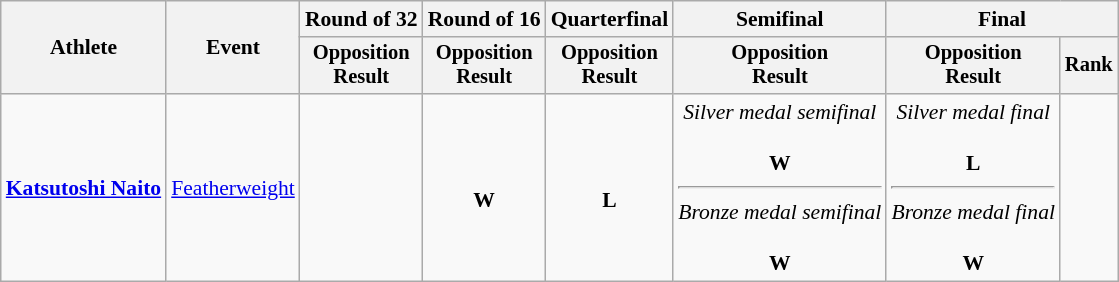<table class="wikitable" style="font-size:90%;">
<tr>
<th rowspan=2>Athlete</th>
<th rowspan=2>Event</th>
<th>Round of 32</th>
<th>Round of 16</th>
<th>Quarterfinal</th>
<th>Semifinal</th>
<th colspan=2>Final</th>
</tr>
<tr style="font-size: 95%">
<th>Opposition<br>Result</th>
<th>Opposition<br>Result</th>
<th>Opposition<br>Result</th>
<th>Opposition<br>Result</th>
<th>Opposition<br>Result</th>
<th>Rank</th>
</tr>
<tr align=center>
<td align=left><strong><a href='#'>Katsutoshi Naito</a></strong></td>
<td align=left><a href='#'>Featherweight</a></td>
<td></td>
<td> <br> <strong>W</strong></td>
<td> <br> <strong>L</strong></td>
<td><em>Silver medal semifinal</em> <br>  <br> <strong>W</strong> <hr> <em>Bronze medal semifinal</em> <br>  <br> <strong>W</strong></td>
<td><em>Silver medal final</em> <br>  <br> <strong>L</strong> <hr> <em>Bronze medal final</em> <br>  <br> <strong>W</strong></td>
<td></td>
</tr>
</table>
